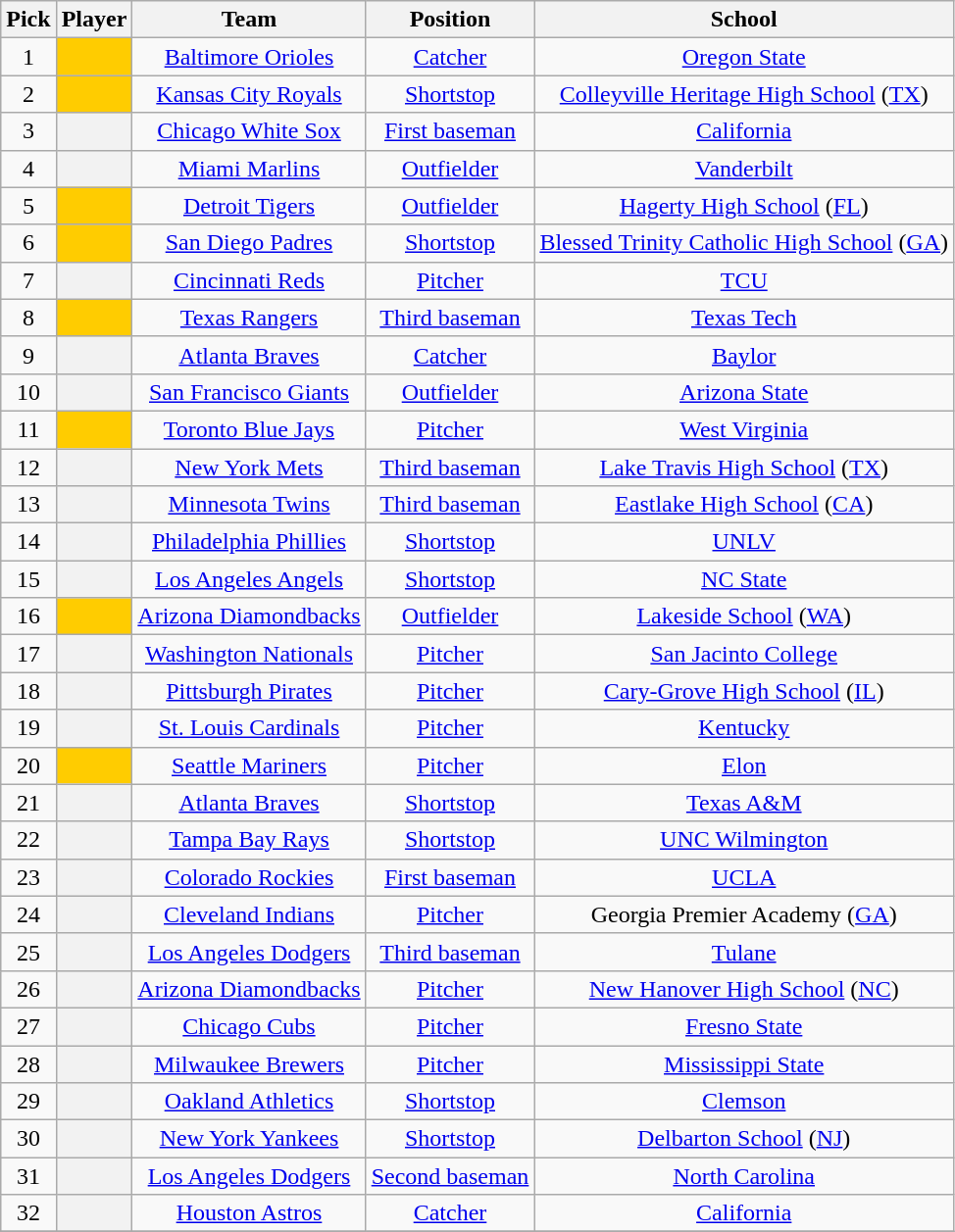<table class="wikitable sortable plainrowheaders" style="text-align:center; width=74%">
<tr>
<th scope="col">Pick</th>
<th scope="col">Player</th>
<th scope="col">Team</th>
<th scope="col">Position</th>
<th scope="col">School</th>
</tr>
<tr>
<td>1</td>
<th scope="row" style="text-align:center; background-color:#FFCC00"></th>
<td><a href='#'>Baltimore Orioles</a></td>
<td><a href='#'>Catcher</a></td>
<td><a href='#'>Oregon State</a></td>
</tr>
<tr>
<td>2</td>
<th scope="row" style="text-align:center; background-color:#FFCC00"></th>
<td><a href='#'>Kansas City Royals</a></td>
<td><a href='#'>Shortstop</a></td>
<td><a href='#'>Colleyville Heritage High School</a> (<a href='#'>TX</a>)</td>
</tr>
<tr>
<td>3</td>
<th scope="row" style="text-align:center"></th>
<td><a href='#'>Chicago White Sox</a></td>
<td><a href='#'>First baseman</a></td>
<td><a href='#'>California</a></td>
</tr>
<tr>
<td>4</td>
<th scope="row" style="text-align:center"></th>
<td><a href='#'>Miami Marlins</a></td>
<td><a href='#'>Outfielder</a></td>
<td><a href='#'>Vanderbilt</a></td>
</tr>
<tr>
<td>5</td>
<th scope="row" style="text-align:center; background-color:#FFCC00"></th>
<td><a href='#'>Detroit Tigers</a></td>
<td><a href='#'>Outfielder</a></td>
<td><a href='#'>Hagerty High School</a> (<a href='#'>FL</a>)</td>
</tr>
<tr>
<td>6</td>
<th scope="row" style="text-align:center; background-color:#FFCC00"></th>
<td><a href='#'>San Diego Padres</a></td>
<td><a href='#'>Shortstop</a></td>
<td><a href='#'>Blessed Trinity Catholic High School</a> (<a href='#'>GA</a>)</td>
</tr>
<tr>
<td>7</td>
<th scope="row" style="text-align:center"></th>
<td><a href='#'>Cincinnati Reds</a></td>
<td><a href='#'>Pitcher</a></td>
<td><a href='#'>TCU</a></td>
</tr>
<tr>
<td>8</td>
<th scope="row" style="text-align:center; background-color:#FFCC00"></th>
<td><a href='#'>Texas Rangers</a></td>
<td><a href='#'>Third baseman</a></td>
<td><a href='#'>Texas Tech</a></td>
</tr>
<tr>
<td>9</td>
<th scope="row" style="text-align:center"></th>
<td><a href='#'>Atlanta Braves</a></td>
<td><a href='#'>Catcher</a></td>
<td><a href='#'>Baylor</a></td>
</tr>
<tr>
<td>10</td>
<th scope="row" style="text-align:center"></th>
<td><a href='#'>San Francisco Giants</a></td>
<td><a href='#'>Outfielder</a></td>
<td><a href='#'>Arizona State</a></td>
</tr>
<tr>
<td>11</td>
<th scope="row" style="text-align:center; background-color:#FFCC00"></th>
<td><a href='#'>Toronto Blue Jays</a></td>
<td><a href='#'>Pitcher</a></td>
<td><a href='#'>West Virginia</a></td>
</tr>
<tr>
<td>12</td>
<th scope="row" style="text-align:center"></th>
<td><a href='#'>New York Mets</a></td>
<td><a href='#'>Third baseman</a></td>
<td><a href='#'>Lake Travis High School</a> (<a href='#'>TX</a>)</td>
</tr>
<tr>
<td>13</td>
<th scope="row" style="text-align:center"></th>
<td><a href='#'>Minnesota Twins</a></td>
<td><a href='#'>Third baseman</a></td>
<td><a href='#'>Eastlake High School</a> (<a href='#'>CA</a>)</td>
</tr>
<tr>
<td>14</td>
<th scope="row" style="text-align:center"></th>
<td><a href='#'>Philadelphia Phillies</a></td>
<td><a href='#'>Shortstop</a></td>
<td><a href='#'>UNLV</a></td>
</tr>
<tr>
<td>15</td>
<th scope="row" style="text-align:center"></th>
<td><a href='#'>Los Angeles Angels</a></td>
<td><a href='#'>Shortstop</a></td>
<td><a href='#'>NC State</a></td>
</tr>
<tr>
<td>16</td>
<th scope="row" style="text-align:center; background-color:#FFCC00"></th>
<td><a href='#'>Arizona Diamondbacks</a></td>
<td><a href='#'>Outfielder</a></td>
<td><a href='#'>Lakeside School</a> (<a href='#'>WA</a>)</td>
</tr>
<tr>
<td>17</td>
<th scope="row" style="text-align:center"></th>
<td><a href='#'>Washington Nationals</a></td>
<td><a href='#'>Pitcher</a></td>
<td><a href='#'>San Jacinto College</a></td>
</tr>
<tr>
<td>18</td>
<th scope="row" style="text-align:center"></th>
<td><a href='#'>Pittsburgh Pirates</a></td>
<td><a href='#'>Pitcher</a></td>
<td><a href='#'>Cary-Grove High School</a> (<a href='#'>IL</a>)</td>
</tr>
<tr>
<td>19</td>
<th scope="row" style="text-align:center"></th>
<td><a href='#'>St. Louis Cardinals</a></td>
<td><a href='#'>Pitcher</a></td>
<td><a href='#'>Kentucky</a></td>
</tr>
<tr>
<td>20</td>
<th scope="row" style="text-align:center; background-color:#FFCC00"></th>
<td><a href='#'>Seattle Mariners</a></td>
<td><a href='#'>Pitcher</a></td>
<td><a href='#'>Elon</a></td>
</tr>
<tr>
<td>21</td>
<th scope="row" style="text-align:center"></th>
<td><a href='#'>Atlanta Braves</a></td>
<td><a href='#'>Shortstop</a></td>
<td><a href='#'>Texas A&M</a></td>
</tr>
<tr>
<td>22</td>
<th scope="row" style="text-align:center"></th>
<td><a href='#'>Tampa Bay Rays</a></td>
<td><a href='#'>Shortstop</a></td>
<td><a href='#'>UNC Wilmington</a></td>
</tr>
<tr>
<td>23</td>
<th scope="row" style="text-align:center"></th>
<td><a href='#'>Colorado Rockies</a></td>
<td><a href='#'>First baseman</a></td>
<td><a href='#'>UCLA</a></td>
</tr>
<tr>
<td>24</td>
<th scope="row" style="text-align:center"></th>
<td><a href='#'>Cleveland Indians</a></td>
<td><a href='#'>Pitcher</a></td>
<td>Georgia Premier Academy (<a href='#'>GA</a>)</td>
</tr>
<tr>
<td>25</td>
<th scope="row" style="text-align:center"></th>
<td><a href='#'>Los Angeles Dodgers</a></td>
<td><a href='#'>Third baseman</a></td>
<td><a href='#'>Tulane</a></td>
</tr>
<tr>
<td>26</td>
<th scope="row" style="text-align:center"></th>
<td><a href='#'>Arizona Diamondbacks</a></td>
<td><a href='#'>Pitcher</a></td>
<td><a href='#'>New Hanover High School</a> (<a href='#'>NC</a>)</td>
</tr>
<tr>
<td>27</td>
<th scope="row" style="text-align:center"></th>
<td><a href='#'>Chicago Cubs</a></td>
<td><a href='#'>Pitcher</a></td>
<td><a href='#'>Fresno State</a></td>
</tr>
<tr>
<td>28</td>
<th scope="row" style="text-align:center"></th>
<td><a href='#'>Milwaukee Brewers</a></td>
<td><a href='#'>Pitcher</a></td>
<td><a href='#'>Mississippi State</a></td>
</tr>
<tr>
<td>29</td>
<th scope="row" style="text-align:center"></th>
<td><a href='#'>Oakland Athletics</a></td>
<td><a href='#'>Shortstop</a></td>
<td><a href='#'>Clemson</a></td>
</tr>
<tr>
<td>30</td>
<th scope="row" style="text-align:center"></th>
<td><a href='#'>New York Yankees</a></td>
<td><a href='#'>Shortstop</a></td>
<td><a href='#'>Delbarton School</a> (<a href='#'>NJ</a>)</td>
</tr>
<tr>
<td>31</td>
<th scope="row" style="text-align:center"></th>
<td><a href='#'>Los Angeles Dodgers</a></td>
<td><a href='#'>Second baseman</a></td>
<td><a href='#'>North Carolina</a></td>
</tr>
<tr>
<td>32</td>
<th scope="row" style="text-align:center"></th>
<td><a href='#'>Houston Astros</a></td>
<td><a href='#'>Catcher</a></td>
<td><a href='#'>California</a></td>
</tr>
<tr>
</tr>
</table>
